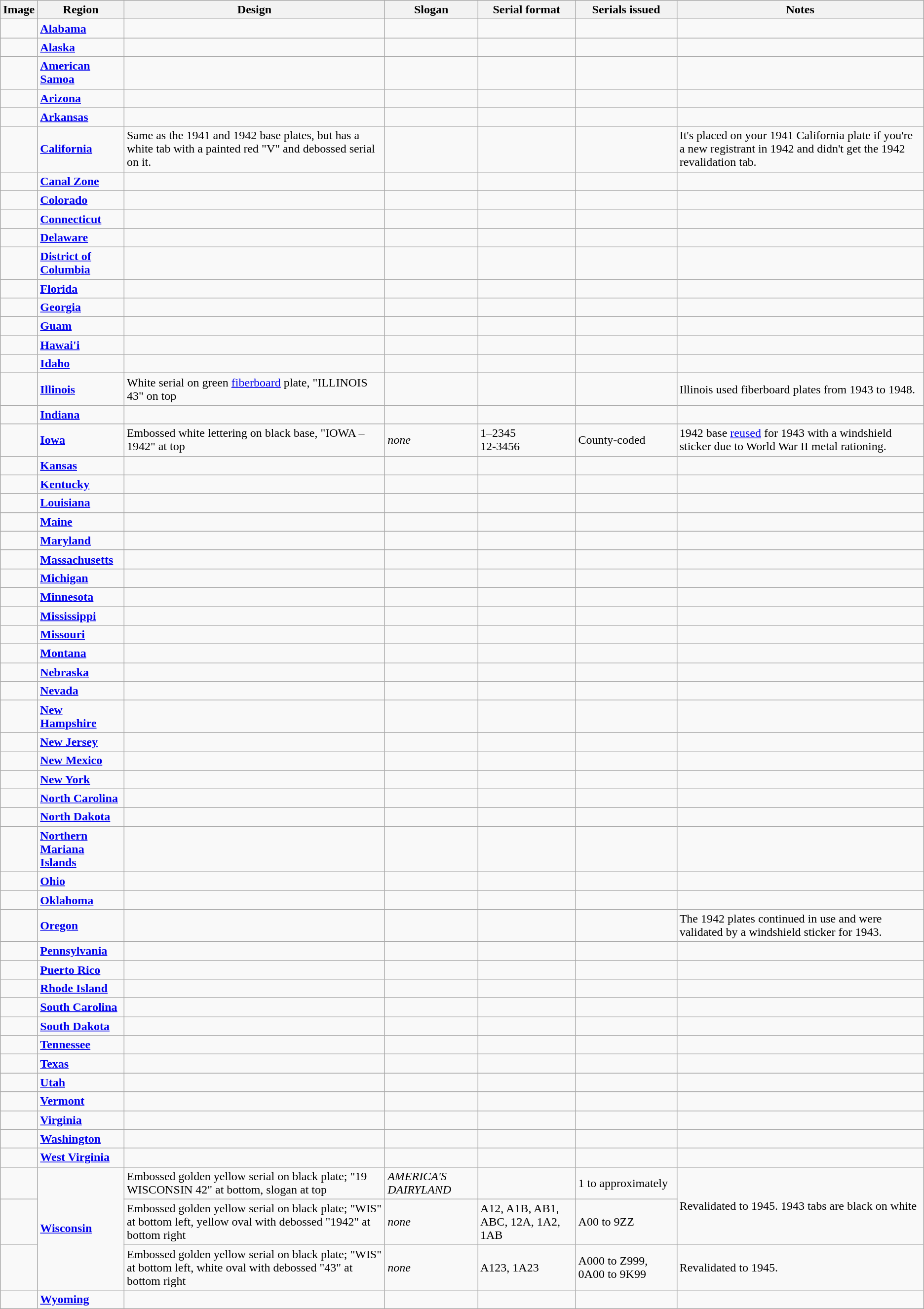<table class="wikitable">
<tr>
<th>Image</th>
<th>Region</th>
<th>Design</th>
<th>Slogan</th>
<th>Serial format</th>
<th>Serials issued</th>
<th>Notes</th>
</tr>
<tr>
<td></td>
<td><strong><a href='#'>Alabama</a></strong></td>
<td></td>
<td></td>
<td></td>
<td></td>
<td></td>
</tr>
<tr>
<td></td>
<td><strong><a href='#'>Alaska</a></strong></td>
<td></td>
<td></td>
<td></td>
<td></td>
<td></td>
</tr>
<tr>
<td></td>
<td><strong><a href='#'>American Samoa</a></strong></td>
<td></td>
<td></td>
<td></td>
<td></td>
<td></td>
</tr>
<tr>
<td></td>
<td><strong><a href='#'>Arizona</a></strong></td>
<td></td>
<td></td>
<td></td>
<td></td>
<td></td>
</tr>
<tr>
<td></td>
<td><strong><a href='#'>Arkansas</a></strong></td>
<td></td>
<td></td>
<td></td>
<td></td>
<td></td>
</tr>
<tr>
<td><br><br></td>
<td><strong><a href='#'>California</a></strong></td>
<td>Same as the 1941 and 1942 base plates, but has a white tab with a painted red "V" and debossed serial on it.</td>
<td></td>
<td></td>
<td></td>
<td>It's placed on your 1941 California plate if you're a new registrant in 1942 and didn't get the 1942 revalidation tab.</td>
</tr>
<tr>
<td></td>
<td><strong><a href='#'>Canal Zone</a></strong></td>
<td></td>
<td></td>
<td></td>
<td></td>
<td></td>
</tr>
<tr>
<td></td>
<td><strong><a href='#'>Colorado</a></strong></td>
<td></td>
<td></td>
<td></td>
<td></td>
<td></td>
</tr>
<tr>
<td></td>
<td><strong><a href='#'>Connecticut</a></strong></td>
<td></td>
<td></td>
<td></td>
<td></td>
<td></td>
</tr>
<tr>
<td></td>
<td><strong><a href='#'>Delaware</a></strong></td>
<td></td>
<td></td>
<td></td>
<td></td>
<td></td>
</tr>
<tr>
<td></td>
<td><strong><a href='#'>District of<br>Columbia</a></strong></td>
<td></td>
<td></td>
<td></td>
<td></td>
<td></td>
</tr>
<tr>
<td></td>
<td><strong><a href='#'>Florida</a></strong></td>
<td></td>
<td></td>
<td></td>
<td></td>
<td></td>
</tr>
<tr>
<td></td>
<td><strong><a href='#'>Georgia</a></strong></td>
<td></td>
<td></td>
<td></td>
<td></td>
<td></td>
</tr>
<tr>
<td></td>
<td><strong><a href='#'>Guam</a></strong></td>
<td></td>
<td></td>
<td></td>
<td></td>
<td></td>
</tr>
<tr>
<td></td>
<td><strong><a href='#'>Hawai'i</a></strong></td>
<td></td>
<td></td>
<td></td>
<td></td>
<td></td>
</tr>
<tr>
<td></td>
<td><strong><a href='#'>Idaho</a></strong></td>
<td></td>
<td></td>
<td></td>
<td></td>
<td></td>
</tr>
<tr>
<td></td>
<td><strong><a href='#'>Illinois</a></strong></td>
<td>White serial on green <a href='#'>fiberboard</a> plate, "ILLINOIS 43" on top</td>
<td></td>
<td></td>
<td></td>
<td>Illinois used fiberboard plates from 1943 to 1948.</td>
</tr>
<tr>
<td></td>
<td><strong><a href='#'>Indiana</a></strong></td>
<td></td>
<td></td>
<td></td>
<td></td>
<td></td>
</tr>
<tr>
<td></td>
<td><strong><a href='#'>Iowa</a></strong></td>
<td>Embossed white lettering on black base, "IOWA – 1942" at top</td>
<td><em>none</em></td>
<td>1–2345<br>12-3456</td>
<td>County-coded</td>
<td>1942 base <a href='#'>reused</a> for 1943 with a windshield sticker due to World War II metal rationing.</td>
</tr>
<tr>
<td></td>
<td><strong><a href='#'>Kansas</a></strong></td>
<td></td>
<td></td>
<td></td>
<td></td>
<td></td>
</tr>
<tr>
<td></td>
<td><strong><a href='#'>Kentucky</a></strong></td>
<td></td>
<td></td>
<td></td>
<td></td>
<td></td>
</tr>
<tr>
<td></td>
<td><strong><a href='#'>Louisiana</a></strong></td>
<td></td>
<td></td>
<td></td>
<td></td>
<td></td>
</tr>
<tr>
<td></td>
<td><strong><a href='#'>Maine</a></strong></td>
<td></td>
<td></td>
<td></td>
<td></td>
<td></td>
</tr>
<tr>
<td></td>
<td><strong><a href='#'>Maryland</a></strong></td>
<td></td>
<td></td>
<td></td>
<td></td>
<td></td>
</tr>
<tr>
<td></td>
<td><strong><a href='#'>Massachusetts</a></strong></td>
<td></td>
<td></td>
<td></td>
<td></td>
<td></td>
</tr>
<tr>
<td></td>
<td><strong><a href='#'>Michigan</a></strong></td>
<td></td>
<td></td>
<td></td>
<td></td>
<td></td>
</tr>
<tr>
<td></td>
<td><strong><a href='#'>Minnesota</a></strong></td>
<td></td>
<td></td>
<td></td>
<td></td>
<td></td>
</tr>
<tr>
<td></td>
<td><strong><a href='#'>Mississippi</a></strong></td>
<td></td>
<td></td>
<td></td>
<td></td>
<td></td>
</tr>
<tr>
<td></td>
<td><strong><a href='#'>Missouri</a></strong></td>
<td></td>
<td></td>
<td></td>
<td></td>
<td></td>
</tr>
<tr>
<td></td>
<td><strong><a href='#'>Montana</a></strong></td>
<td></td>
<td></td>
<td></td>
<td></td>
<td></td>
</tr>
<tr>
<td></td>
<td><strong><a href='#'>Nebraska</a></strong></td>
<td></td>
<td></td>
<td></td>
<td></td>
<td></td>
</tr>
<tr>
<td></td>
<td><strong><a href='#'>Nevada</a></strong></td>
<td></td>
<td></td>
<td></td>
<td></td>
<td></td>
</tr>
<tr>
<td></td>
<td><strong><a href='#'>New Hampshire</a></strong></td>
<td></td>
<td></td>
<td></td>
<td></td>
<td></td>
</tr>
<tr>
<td></td>
<td><strong><a href='#'>New Jersey</a></strong></td>
<td></td>
<td></td>
<td></td>
<td></td>
<td></td>
</tr>
<tr>
<td></td>
<td><strong><a href='#'>New Mexico</a></strong></td>
<td></td>
<td></td>
<td></td>
<td></td>
<td></td>
</tr>
<tr>
<td></td>
<td><strong><a href='#'>New York</a></strong></td>
<td></td>
<td></td>
<td></td>
<td></td>
<td></td>
</tr>
<tr>
<td></td>
<td><strong><a href='#'>North Carolina</a></strong></td>
<td></td>
<td></td>
<td></td>
<td></td>
<td></td>
</tr>
<tr>
<td></td>
<td><strong><a href='#'>North Dakota</a></strong></td>
<td></td>
<td></td>
<td></td>
<td></td>
<td></td>
</tr>
<tr>
<td></td>
<td><strong><a href='#'>Northern Mariana<br> Islands</a></strong></td>
<td></td>
<td></td>
<td></td>
<td></td>
<td></td>
</tr>
<tr>
<td></td>
<td><strong><a href='#'>Ohio</a></strong></td>
<td></td>
<td></td>
<td></td>
<td></td>
<td></td>
</tr>
<tr>
<td></td>
<td><strong><a href='#'>Oklahoma</a></strong></td>
<td></td>
<td></td>
<td></td>
<td></td>
<td></td>
</tr>
<tr>
<td></td>
<td><strong><a href='#'>Oregon</a></strong></td>
<td></td>
<td></td>
<td></td>
<td></td>
<td>The 1942 plates continued in use and were validated by a windshield sticker for 1943.</td>
</tr>
<tr>
<td></td>
<td><strong><a href='#'>Pennsylvania</a></strong></td>
<td></td>
<td></td>
<td></td>
<td></td>
<td></td>
</tr>
<tr>
<td></td>
<td><strong><a href='#'>Puerto Rico</a></strong></td>
<td></td>
<td></td>
<td></td>
<td></td>
<td></td>
</tr>
<tr>
<td></td>
<td><strong><a href='#'>Rhode Island</a></strong></td>
<td></td>
<td></td>
<td></td>
<td></td>
<td></td>
</tr>
<tr>
<td></td>
<td><strong><a href='#'>South Carolina</a></strong></td>
<td></td>
<td></td>
<td></td>
<td></td>
<td></td>
</tr>
<tr>
<td></td>
<td><strong><a href='#'>South Dakota</a></strong></td>
<td></td>
<td></td>
<td></td>
<td></td>
<td></td>
</tr>
<tr>
<td></td>
<td><strong><a href='#'>Tennessee</a></strong></td>
<td></td>
<td></td>
<td></td>
<td></td>
<td></td>
</tr>
<tr>
<td></td>
<td><strong><a href='#'>Texas</a></strong></td>
<td></td>
<td></td>
<td></td>
<td></td>
<td></td>
</tr>
<tr>
<td></td>
<td><strong><a href='#'>Utah</a></strong></td>
<td></td>
<td></td>
<td></td>
<td></td>
<td></td>
</tr>
<tr>
<td></td>
<td><strong><a href='#'>Vermont</a></strong></td>
<td></td>
<td></td>
<td></td>
<td></td>
<td></td>
</tr>
<tr>
<td></td>
<td><strong><a href='#'>Virginia</a></strong></td>
<td></td>
<td></td>
<td></td>
<td></td>
<td></td>
</tr>
<tr>
<td></td>
<td><strong><a href='#'>Washington</a></strong></td>
<td></td>
<td></td>
<td></td>
<td></td>
<td></td>
</tr>
<tr>
<td></td>
<td><strong><a href='#'>West Virginia</a></strong></td>
<td></td>
<td></td>
<td></td>
<td></td>
<td></td>
</tr>
<tr>
<td></td>
<td rowspan="3"><strong><a href='#'>Wisconsin</a></strong></td>
<td>Embossed golden yellow serial on black plate; "19 WISCONSIN 42" at bottom, slogan at top</td>
<td><em>AMERICA'S DAIRYLAND</em></td>
<td></td>
<td>1 to approximately </td>
<td rowspan="2">Revalidated to 1945. 1943 tabs are black on white</td>
</tr>
<tr>
<td></td>
<td>Embossed golden yellow serial on black plate; "WIS" at bottom left, yellow oval with debossed "1942" at bottom right</td>
<td><em>none</em></td>
<td>A12, A1B, AB1, ABC, 12A, 1A2, 1AB</td>
<td>A00 to 9ZZ</td>
</tr>
<tr>
<td></td>
<td>Embossed golden yellow serial on black plate; "WIS" at bottom left, white oval with debossed "43" at bottom right</td>
<td><em>none</em></td>
<td>A123, 1A23</td>
<td>A000 to Z999, 0A00 to 9K99</td>
<td>Revalidated to 1945.</td>
</tr>
<tr>
<td></td>
<td><strong><a href='#'>Wyoming</a></strong></td>
<td></td>
<td></td>
<td></td>
<td></td>
<td></td>
</tr>
</table>
